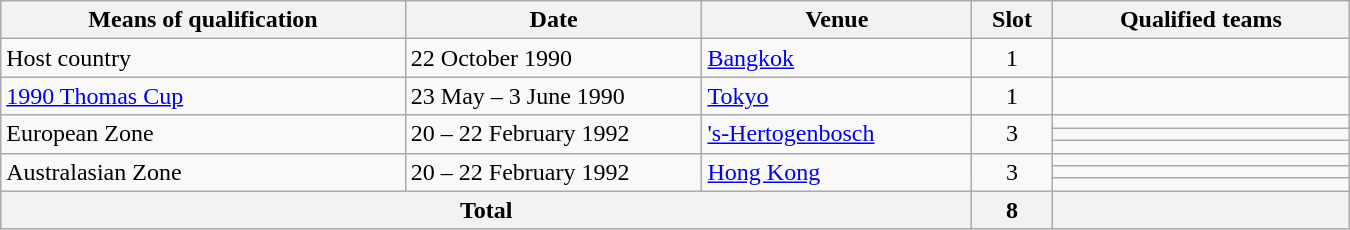<table class="wikitable" width="900">
<tr>
<th width="30%">Means of qualification</th>
<th width="22%">Date</th>
<th width="20%">Venue</th>
<th width="6%">Slot</th>
<th width="22%">Qualified teams</th>
</tr>
<tr>
<td>Host country</td>
<td>22 October 1990</td>
<td><a href='#'>Bangkok</a></td>
<td align="center">1</td>
<td></td>
</tr>
<tr>
<td><a href='#'>1990 Thomas Cup</a></td>
<td>23 May – 3 June 1990</td>
<td><a href='#'>Tokyo</a></td>
<td align="center">1</td>
<td></td>
</tr>
<tr>
<td rowspan="3">European Zone</td>
<td rowspan="3">20 – 22 February 1992</td>
<td rowspan="3"><a href='#'>'s-Hertogenbosch</a></td>
<td rowspan="3" align="center">3</td>
<td></td>
</tr>
<tr>
<td></td>
</tr>
<tr>
<td></td>
</tr>
<tr>
<td rowspan="3">Australasian Zone</td>
<td rowspan="3">20 – 22 February 1992</td>
<td rowspan="3"><a href='#'>Hong Kong</a></td>
<td rowspan="3" align="center">3</td>
<td></td>
</tr>
<tr>
<td></td>
</tr>
<tr>
<td></td>
</tr>
<tr>
<th colspan="3">Total</th>
<th>8</th>
<th></th>
</tr>
</table>
